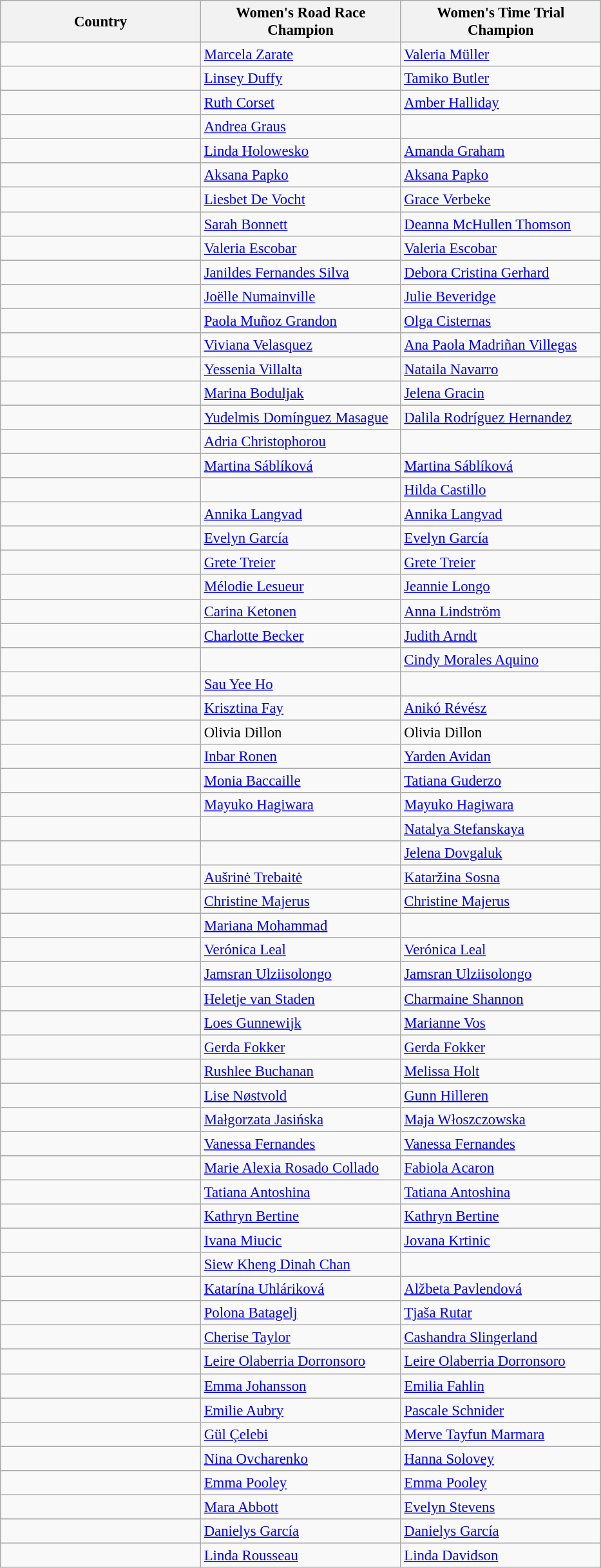<table class="wikitable sortable" style="font-size: 95%;">
<tr>
<th width="200">Country</th>
<th width="200">Women's Road Race Champion</th>
<th width="200">Women's Time Trial Champion</th>
</tr>
<tr align="left" valign=top>
<td></td>
<td><a href='#'>Marcela Zarate</a></td>
<td><a href='#'>Valeria Müller</a></td>
</tr>
<tr align="left" valign=top>
<td></td>
<td><a href='#'>Linsey Duffy</a></td>
<td><a href='#'>Tamiko Butler</a></td>
</tr>
<tr align="left" valign=top>
<td></td>
<td><a href='#'>Ruth Corset</a></td>
<td><a href='#'>Amber Halliday</a></td>
</tr>
<tr align="left" valign=top>
<td></td>
<td><a href='#'>Andrea Graus</a></td>
<td></td>
</tr>
<tr align="left" valign=top>
<td></td>
<td><a href='#'>Linda Holowesko</a></td>
<td><a href='#'>Amanda Graham</a></td>
</tr>
<tr align="left" valign=top>
<td></td>
<td><a href='#'>Aksana Papko</a></td>
<td><a href='#'>Aksana Papko</a></td>
</tr>
<tr align="left" valign=top>
<td></td>
<td><a href='#'>Liesbet De Vocht</a></td>
<td><a href='#'>Grace Verbeke</a></td>
</tr>
<tr align="left" valign=top>
<td></td>
<td><a href='#'>Sarah Bonnett</a></td>
<td><a href='#'>Deanna McHullen Thomson</a></td>
</tr>
<tr align="left" valign=top>
<td></td>
<td><a href='#'>Valeria Escobar</a></td>
<td><a href='#'>Valeria Escobar</a></td>
</tr>
<tr align="left" valign=top>
<td></td>
<td><a href='#'>Janildes Fernandes Silva</a></td>
<td><a href='#'>Debora Cristina Gerhard</a></td>
</tr>
<tr align="left" valign=top>
<td></td>
<td><a href='#'>Joëlle Numainville</a></td>
<td><a href='#'>Julie Beveridge</a></td>
</tr>
<tr align="left" valign=top>
<td></td>
<td><a href='#'>Paola Muñoz Grandon</a></td>
<td><a href='#'>Olga Cisternas</a></td>
</tr>
<tr align="left" valign=top>
<td></td>
<td><a href='#'>Viviana Velasquez</a></td>
<td><a href='#'>Ana Paola Madriñan Villegas</a></td>
</tr>
<tr align="left" valign=top>
<td></td>
<td><a href='#'>Yessenia Villalta</a></td>
<td><a href='#'>Nataila Navarro</a></td>
</tr>
<tr align="left" valign=top>
<td></td>
<td><a href='#'>Marina Boduljak</a></td>
<td><a href='#'>Jelena Gracin</a></td>
</tr>
<tr align="left" valign=top>
<td></td>
<td><a href='#'>Yudelmis Domínguez Masague</a></td>
<td><a href='#'>Dalila Rodríguez Hernandez</a></td>
</tr>
<tr align="left" valign=top>
<td></td>
<td><a href='#'>Adria Christophorou</a></td>
<td></td>
</tr>
<tr align="left" valign=top>
<td></td>
<td><a href='#'>Martina Sáblíková</a></td>
<td><a href='#'>Martina Sáblíková</a></td>
</tr>
<tr align="left" valign=top>
<td></td>
<td></td>
<td><a href='#'>Hilda Castillo</a></td>
</tr>
<tr align="left" valign=top>
<td></td>
<td><a href='#'>Annika Langvad</a></td>
<td><a href='#'>Annika Langvad</a></td>
</tr>
<tr align="left" valign=top>
<td></td>
<td><a href='#'>Evelyn García</a></td>
<td><a href='#'>Evelyn García</a></td>
</tr>
<tr align="left" valign=top>
<td></td>
<td><a href='#'>Grete Treier</a></td>
<td><a href='#'>Grete Treier</a></td>
</tr>
<tr align="left" valign=top>
<td></td>
<td><a href='#'>Mélodie Lesueur</a></td>
<td><a href='#'>Jeannie Longo</a></td>
</tr>
<tr align="left" valign=top>
<td></td>
<td><a href='#'>Carina Ketonen</a></td>
<td><a href='#'>Anna Lindström</a></td>
</tr>
<tr align="left" valign=top>
<td></td>
<td><a href='#'>Charlotte Becker</a></td>
<td><a href='#'>Judith Arndt</a></td>
</tr>
<tr align="left" valign=top>
<td></td>
<td></td>
<td><a href='#'>Cindy Morales Aquino</a></td>
</tr>
<tr align="left" valign=top>
<td></td>
<td><a href='#'>Sau Yee Ho</a></td>
<td></td>
</tr>
<tr align="left" valign=top>
<td></td>
<td><a href='#'>Krisztina Fay</a></td>
<td><a href='#'>Anikó Révész</a></td>
</tr>
<tr align="left" valign=top>
<td></td>
<td>Olivia Dillon</td>
<td>Olivia Dillon</td>
</tr>
<tr align="left" valign=top>
<td></td>
<td><a href='#'>Inbar Ronen</a></td>
<td><a href='#'>Yarden Avidan</a></td>
</tr>
<tr align="left" valign=top>
<td></td>
<td><a href='#'>Monia Baccaille</a></td>
<td><a href='#'>Tatiana Guderzo</a></td>
</tr>
<tr align="left" valign=top>
<td></td>
<td><a href='#'>Mayuko Hagiwara</a></td>
<td><a href='#'>Mayuko Hagiwara</a></td>
</tr>
<tr align="left" valign=top>
<td></td>
<td></td>
<td><a href='#'>Natalya Stefanskaya</a></td>
</tr>
<tr align="left" valign=top>
<td></td>
<td></td>
<td><a href='#'>Jelena Dovgaluk</a></td>
</tr>
<tr align="left" valign=top>
<td></td>
<td><a href='#'>Aušrinė Trebaitė</a></td>
<td><a href='#'>Kataržina Sosna</a></td>
</tr>
<tr align="left" valign=top>
<td></td>
<td><a href='#'>Christine Majerus</a></td>
<td><a href='#'>Christine Majerus</a></td>
</tr>
<tr align="left" valign=top>
<td></td>
<td><a href='#'>Mariana Mohammad</a></td>
<td></td>
</tr>
<tr align="left" valign=top>
<td></td>
<td><a href='#'>Verónica Leal</a></td>
<td><a href='#'>Verónica Leal</a></td>
</tr>
<tr align="left" valign=top>
<td></td>
<td><a href='#'>Jamsran Ulziisolongo</a></td>
<td><a href='#'>Jamsran Ulziisolongo</a></td>
</tr>
<tr align="left" valign=top>
<td></td>
<td><a href='#'>Heletje van Staden</a></td>
<td><a href='#'>Charmaine Shannon</a></td>
</tr>
<tr align="left" valign=top>
<td></td>
<td><a href='#'>Loes Gunnewijk</a></td>
<td><a href='#'>Marianne Vos</a></td>
</tr>
<tr align="left" valign=top>
<td></td>
<td><a href='#'>Gerda Fokker</a></td>
<td><a href='#'>Gerda Fokker</a></td>
</tr>
<tr align="left" valign=top>
<td></td>
<td><a href='#'>Rushlee Buchanan</a></td>
<td><a href='#'>Melissa Holt</a></td>
</tr>
<tr align="left" valign=top>
<td></td>
<td><a href='#'>Lise Nøstvold</a></td>
<td><a href='#'>Gunn Hilleren</a></td>
</tr>
<tr align="left" valign=top>
<td></td>
<td><a href='#'>Małgorzata Jasińska</a></td>
<td><a href='#'>Maja Włoszczowska</a></td>
</tr>
<tr align="left" valign=top>
<td></td>
<td><a href='#'>Vanessa Fernandes</a></td>
<td><a href='#'>Vanessa Fernandes</a></td>
</tr>
<tr align="left" valign=top>
<td></td>
<td><a href='#'>Marie Alexia Rosado Collado</a></td>
<td><a href='#'>Fabiola Acaron</a></td>
</tr>
<tr align="left" valign=top>
<td></td>
<td><a href='#'>Tatiana Antoshina</a></td>
<td><a href='#'>Tatiana Antoshina</a></td>
</tr>
<tr align="left" valign=top>
<td></td>
<td><a href='#'>Kathryn Bertine</a></td>
<td><a href='#'>Kathryn Bertine</a></td>
</tr>
<tr align="left" valign=top>
<td></td>
<td><a href='#'>Ivana Miucic</a></td>
<td><a href='#'>Jovana Krtinic</a></td>
</tr>
<tr align="left" valign=top>
<td></td>
<td><a href='#'>Siew Kheng Dinah Chan</a></td>
<td></td>
</tr>
<tr align="left" valign=top>
<td></td>
<td><a href='#'>Katarína Uhláriková</a></td>
<td><a href='#'>Alžbeta Pavlendová</a></td>
</tr>
<tr align="left" valign=top>
<td></td>
<td><a href='#'>Polona Batagelj</a></td>
<td><a href='#'>Tjaša Rutar</a></td>
</tr>
<tr align="left" valign=top>
<td></td>
<td><a href='#'>Cherise Taylor</a></td>
<td><a href='#'>Cashandra Slingerland</a></td>
</tr>
<tr align="left" valign=top>
<td></td>
<td><a href='#'>Leire Olaberria Dorronsoro</a></td>
<td><a href='#'>Leire Olaberria Dorronsoro</a></td>
</tr>
<tr align="left" valign=top>
<td></td>
<td><a href='#'>Emma Johansson</a></td>
<td><a href='#'>Emilia Fahlin</a></td>
</tr>
<tr align="left" valign=top>
<td></td>
<td><a href='#'>Emilie Aubry</a></td>
<td><a href='#'>Pascale Schnider</a></td>
</tr>
<tr align="left" valign=top>
<td></td>
<td><a href='#'>Gül Çelebi</a></td>
<td><a href='#'>Merve Tayfun Marmara</a></td>
</tr>
<tr align="left" valign=top>
<td></td>
<td><a href='#'>Nina Ovcharenko</a></td>
<td><a href='#'>Hanna Solovey</a></td>
</tr>
<tr align="left" valign=top>
<td></td>
<td><a href='#'>Emma Pooley</a></td>
<td><a href='#'>Emma Pooley</a></td>
</tr>
<tr align="left" valign=top>
<td></td>
<td><a href='#'>Mara Abbott</a></td>
<td><a href='#'>Evelyn Stevens</a></td>
</tr>
<tr align="left" valign=top>
<td></td>
<td><a href='#'>Danielys García</a></td>
<td><a href='#'>Danielys García</a></td>
</tr>
<tr align="left" valign=top>
<td></td>
<td><a href='#'>Linda Rousseau</a></td>
<td><a href='#'>Linda Davidson</a></td>
</tr>
</table>
